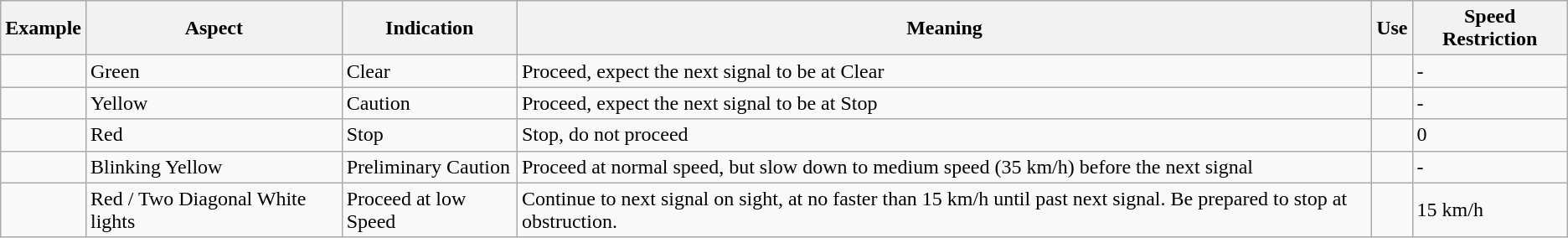<table class="wikitable">
<tr>
<th>Example</th>
<th>Aspect</th>
<th>Indication</th>
<th>Meaning</th>
<th>Use</th>
<th>Speed Restriction</th>
</tr>
<tr>
<td></td>
<td>Green</td>
<td>Clear</td>
<td>Proceed, expect the next signal to be at Clear</td>
<td></td>
<td>-</td>
</tr>
<tr>
<td></td>
<td>Yellow</td>
<td>Caution</td>
<td>Proceed, expect the next signal to be at Stop</td>
<td></td>
<td>-</td>
</tr>
<tr>
<td></td>
<td>Red</td>
<td>Stop</td>
<td>Stop, do not proceed</td>
<td></td>
<td>0</td>
</tr>
<tr>
<td></td>
<td>Blinking Yellow</td>
<td>Preliminary Caution</td>
<td>Proceed at normal speed, but slow down to medium speed (35 km/h) before the next signal</td>
<td></td>
<td>-</td>
</tr>
<tr>
<td></td>
<td>Red / Two Diagonal White lights</td>
<td>Proceed at low Speed</td>
<td>Continue to next signal on sight, at no faster than 15 km/h until past next signal. Be prepared to stop at obstruction.</td>
<td></td>
<td>15 km/h</td>
</tr>
</table>
